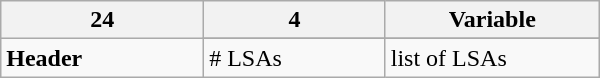<table class="wikitable  floatright mw-collapsible mw-collapsed" style="width: 400px;">
<tr>
<th width="3%">24</th>
<th width="3%">4</th>
<th width="3%">Variable</th>
</tr>
<tr>
<td rowspan="2" colspan="1"><strong>Header</strong></td>
</tr>
<tr>
<td># LSAs</td>
<td>list of LSAs</td>
</tr>
</table>
